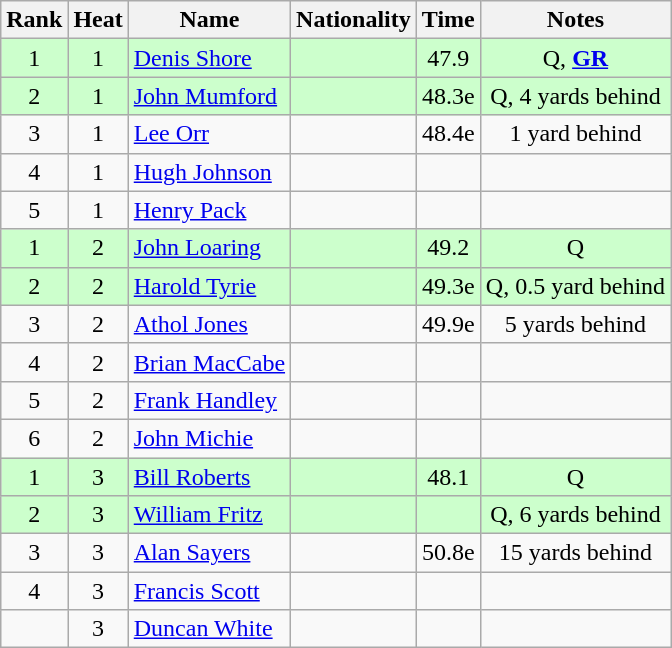<table class="wikitable sortable" style="text-align:center">
<tr>
<th>Rank</th>
<th>Heat</th>
<th>Name</th>
<th>Nationality</th>
<th>Time</th>
<th>Notes</th>
</tr>
<tr bgcolor=ccffcc>
<td>1</td>
<td>1</td>
<td align=left><a href='#'>Denis Shore</a></td>
<td align=left></td>
<td>47.9</td>
<td>Q, <strong><a href='#'>GR</a></strong></td>
</tr>
<tr bgcolor=ccffcc>
<td>2</td>
<td>1</td>
<td align=left><a href='#'>John Mumford</a></td>
<td align=left></td>
<td>48.3e</td>
<td>Q, 4 yards behind</td>
</tr>
<tr>
<td>3</td>
<td>1</td>
<td align=left><a href='#'>Lee Orr</a></td>
<td align=left></td>
<td>48.4e</td>
<td>1 yard behind</td>
</tr>
<tr>
<td>4</td>
<td>1</td>
<td align=left><a href='#'>Hugh Johnson</a></td>
<td align=left></td>
<td></td>
<td></td>
</tr>
<tr>
<td>5</td>
<td>1</td>
<td align=left><a href='#'>Henry Pack</a></td>
<td align=left></td>
<td></td>
<td></td>
</tr>
<tr bgcolor=ccffcc>
<td>1</td>
<td>2</td>
<td align=left><a href='#'>John Loaring</a></td>
<td align=left></td>
<td>49.2</td>
<td>Q</td>
</tr>
<tr bgcolor=ccffcc>
<td>2</td>
<td>2</td>
<td align=left><a href='#'>Harold Tyrie</a></td>
<td align=left></td>
<td>49.3e</td>
<td>Q, 0.5 yard behind</td>
</tr>
<tr>
<td>3</td>
<td>2</td>
<td align=left><a href='#'>Athol Jones</a></td>
<td align=left></td>
<td>49.9e</td>
<td>5 yards behind</td>
</tr>
<tr>
<td>4</td>
<td>2</td>
<td align=left><a href='#'>Brian MacCabe</a></td>
<td align=left></td>
<td></td>
<td></td>
</tr>
<tr>
<td>5</td>
<td>2</td>
<td align=left><a href='#'>Frank Handley</a></td>
<td align=left></td>
<td></td>
<td></td>
</tr>
<tr>
<td>6</td>
<td>2</td>
<td align=left><a href='#'>John Michie</a></td>
<td align=left></td>
<td></td>
<td></td>
</tr>
<tr bgcolor=ccffcc>
<td>1</td>
<td>3</td>
<td align=left><a href='#'>Bill Roberts</a></td>
<td align=left></td>
<td>48.1</td>
<td>Q</td>
</tr>
<tr bgcolor=ccffcc>
<td>2</td>
<td>3</td>
<td align=left><a href='#'>William Fritz</a></td>
<td align=left></td>
<td></td>
<td>Q, 6 yards behind</td>
</tr>
<tr>
<td>3</td>
<td>3</td>
<td align=left><a href='#'>Alan Sayers</a></td>
<td align=left></td>
<td>50.8e</td>
<td>15 yards behind</td>
</tr>
<tr>
<td>4</td>
<td>3</td>
<td align=left><a href='#'>Francis Scott</a></td>
<td align=left></td>
<td></td>
<td></td>
</tr>
<tr>
<td></td>
<td>3</td>
<td align=left><a href='#'>Duncan White</a></td>
<td align=left></td>
<td></td>
<td></td>
</tr>
</table>
